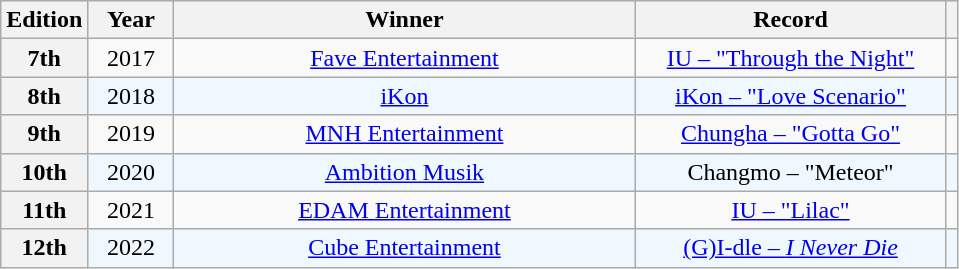<table class="wikitable plainrowheaders" style="text-align: center">
<tr>
<th scope="col" width="50">Edition</th>
<th scope="col" width="50">Year</th>
<th scope="col" width="300">Winner</th>
<th scope="col" width="200">Record</th>
<th scope="col"></th>
</tr>
<tr>
<th scope="row" style="text-align:center">7th</th>
<td>2017</td>
<td><a href='#'>Fave Entertainment</a></td>
<td><a href='#'>IU – "Through the Night"</a></td>
<td></td>
</tr>
<tr style="background:#F0F8FF">
<th scope="row" style="text-align:center">8th</th>
<td>2018</td>
<td><a href='#'>iKon</a></td>
<td><a href='#'>iKon – "Love Scenario"</a></td>
<td></td>
</tr>
<tr>
<th scope="row" style="text-align:center">9th</th>
<td>2019</td>
<td><a href='#'>MNH Entertainment</a></td>
<td><a href='#'>Chungha – "Gotta Go"</a></td>
<td></td>
</tr>
<tr style="background:#F0F8FF">
<th scope="row" style="text-align:center">10th</th>
<td>2020</td>
<td><a href='#'>Ambition Musik</a></td>
<td>Changmo – "Meteor"</td>
<td></td>
</tr>
<tr>
<th scope="row" style="text-align:center">11th</th>
<td>2021</td>
<td><a href='#'>EDAM Entertainment</a></td>
<td><a href='#'>IU – "Lilac"</a></td>
<td></td>
</tr>
<tr style="background:#F0F8FF">
<th scope="row" style="text-align:center">12th</th>
<td>2022</td>
<td><a href='#'>Cube Entertainment</a></td>
<td><a href='#'>(G)I-dle – <em>I Never Die</em></a></td>
<td></td>
</tr>
</table>
